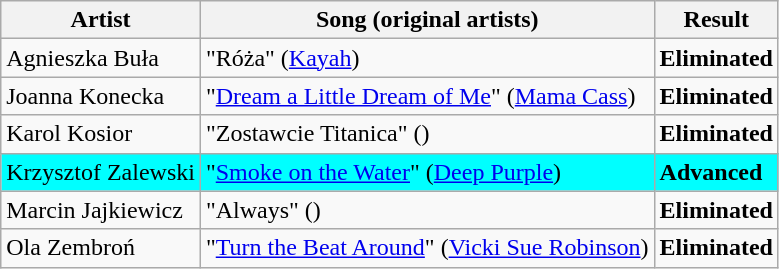<table class=wikitable>
<tr>
<th>Artist</th>
<th>Song (original artists)</th>
<th>Result</th>
</tr>
<tr>
<td>Agnieszka Buła</td>
<td>"Róża" (<a href='#'>Kayah</a>)</td>
<td><strong>Eliminated</strong></td>
</tr>
<tr>
<td>Joanna Konecka</td>
<td>"<a href='#'>Dream a Little Dream of Me</a>" (<a href='#'>Mama Cass</a>)</td>
<td><strong>Eliminated</strong></td>
</tr>
<tr>
<td>Karol Kosior</td>
<td>"Zostawcie Titanica" ()</td>
<td><strong>Eliminated</strong></td>
</tr>
<tr style="background:cyan;">
<td>Krzysztof Zalewski</td>
<td>"<a href='#'>Smoke on the Water</a>" (<a href='#'>Deep Purple</a>)</td>
<td><strong>Advanced</strong></td>
</tr>
<tr>
<td>Marcin Jajkiewicz</td>
<td>"Always" ()</td>
<td><strong>Eliminated</strong></td>
</tr>
<tr>
<td>Ola Zembroń</td>
<td>"<a href='#'>Turn the Beat Around</a>" (<a href='#'>Vicki Sue Robinson</a>)</td>
<td><strong>Eliminated</strong></td>
</tr>
</table>
